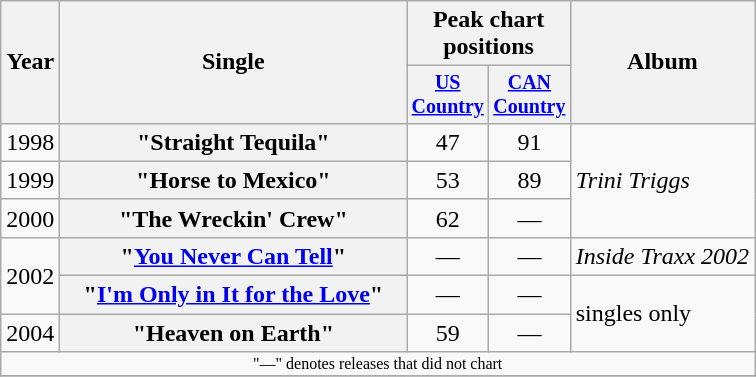<table class="wikitable plainrowheaders" style="text-align:center;">
<tr>
<th rowspan="2">Year</th>
<th rowspan="2" style="width:14em;">Single</th>
<th colspan="2">Peak chart<br>positions</th>
<th rowspan="2">Album</th>
</tr>
<tr style="font-size:smaller;">
<th width="45"><a href='#'>US Country</a></th>
<th width="45"><a href='#'>CAN Country</a></th>
</tr>
<tr>
<td>1998</td>
<th scope="row">"Straight Tequila"</th>
<td>47</td>
<td>91</td>
<td align="left" rowspan="3"><em>Trini Triggs</em></td>
</tr>
<tr>
<td>1999</td>
<th scope="row">"Horse to Mexico"</th>
<td>53</td>
<td>89</td>
</tr>
<tr>
<td>2000</td>
<th scope="row">"The Wreckin' Crew"</th>
<td>62</td>
<td>—</td>
</tr>
<tr>
<td rowspan="2">2002</td>
<th scope="row">"<a href='#'>You Never Can Tell</a>"</th>
<td>—</td>
<td>—</td>
<td align="left"><em>Inside Traxx 2002</em></td>
</tr>
<tr>
<th scope="row">"<a href='#'>I'm Only in It for the Love</a>"</th>
<td>—</td>
<td>—</td>
<td align="left" rowspan="2">singles only</td>
</tr>
<tr>
<td>2004</td>
<th scope="row">"Heaven on Earth"</th>
<td>59</td>
<td>—</td>
</tr>
<tr>
<td colspan="5" style="font-size:8pt">"—" denotes releases that did not chart</td>
</tr>
<tr>
</tr>
</table>
